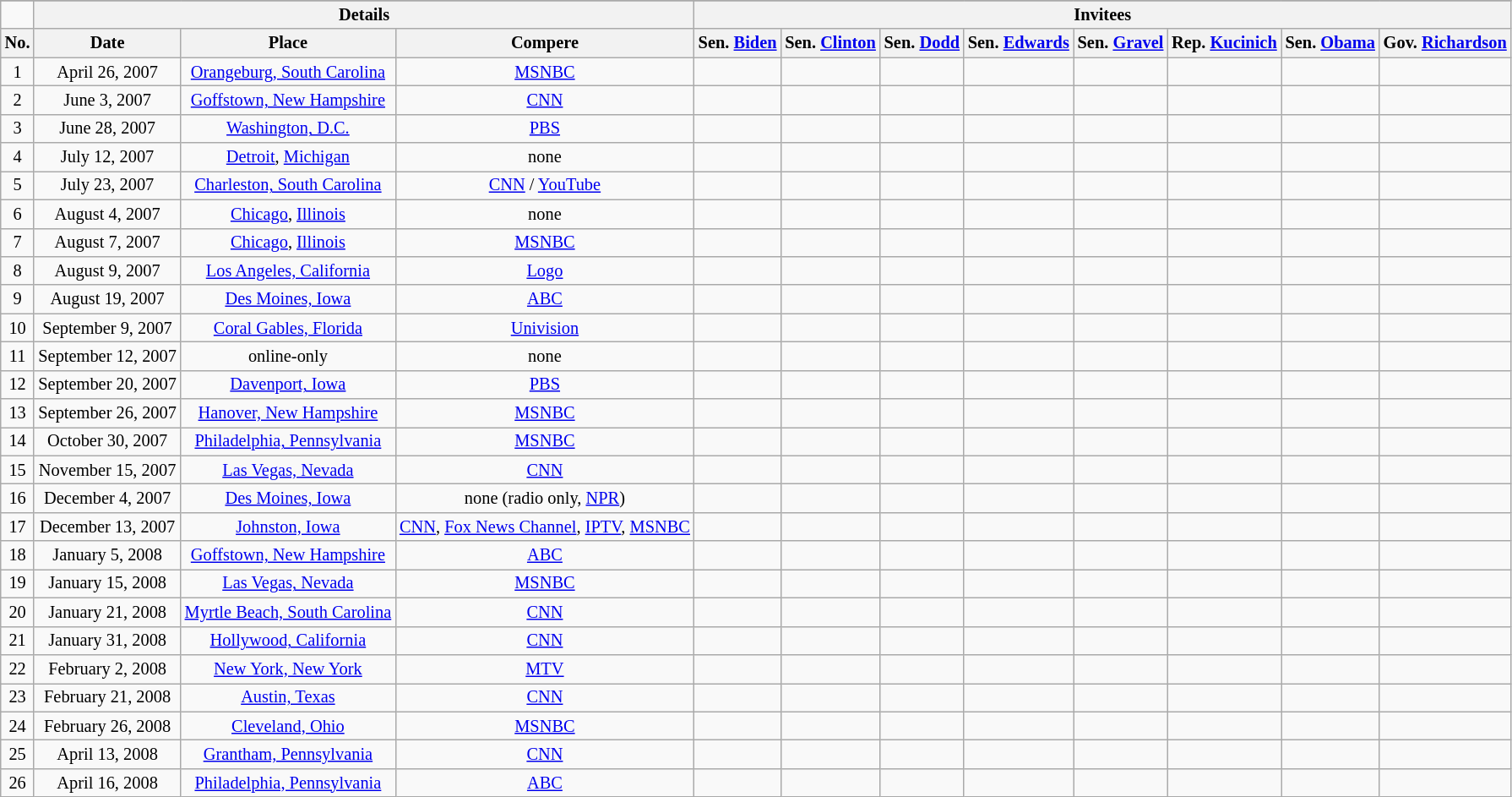<table class="wikitable" style="text-align:center; font-size:85%;">
<tr>
</tr>
<tr>
<td></td>
<th colspan="3">Details</th>
<th colspan="8">Invitees</th>
</tr>
<tr>
<th>No.</th>
<th>Date</th>
<th>Place</th>
<th>Compere</th>
<th>Sen. <a href='#'>Biden</a></th>
<th>Sen. <a href='#'>Clinton</a></th>
<th>Sen. <a href='#'>Dodd</a></th>
<th>Sen. <a href='#'>Edwards</a></th>
<th>Sen. <a href='#'>Gravel</a></th>
<th>Rep. <a href='#'>Kucinich</a></th>
<th>Sen. <a href='#'>Obama</a></th>
<th>Gov. <a href='#'>Richardson</a></th>
</tr>
<tr>
<td>1</td>
<td>April 26, 2007</td>
<td><a href='#'>Orangeburg, South Carolina</a></td>
<td><a href='#'>MSNBC</a></td>
<td></td>
<td></td>
<td></td>
<td></td>
<td></td>
<td></td>
<td></td>
<td></td>
</tr>
<tr>
<td>2</td>
<td>June 3, 2007</td>
<td><a href='#'>Goffstown, New Hampshire</a></td>
<td><a href='#'>CNN</a></td>
<td></td>
<td></td>
<td></td>
<td></td>
<td></td>
<td></td>
<td></td>
<td></td>
</tr>
<tr>
<td>3</td>
<td>June 28, 2007</td>
<td><a href='#'>Washington, D.C.</a></td>
<td><a href='#'>PBS</a></td>
<td></td>
<td></td>
<td></td>
<td></td>
<td></td>
<td></td>
<td></td>
<td></td>
</tr>
<tr>
<td>4</td>
<td>July 12, 2007</td>
<td><a href='#'>Detroit</a>, <a href='#'>Michigan</a></td>
<td>none</td>
<td></td>
<td></td>
<td></td>
<td></td>
<td></td>
<td></td>
<td></td>
<td></td>
</tr>
<tr>
<td>5</td>
<td>July 23, 2007</td>
<td><a href='#'>Charleston, South Carolina</a></td>
<td><a href='#'>CNN</a> / <a href='#'>YouTube</a></td>
<td></td>
<td></td>
<td></td>
<td></td>
<td></td>
<td></td>
<td></td>
<td></td>
</tr>
<tr>
<td>6</td>
<td>August 4, 2007</td>
<td><a href='#'>Chicago</a>, <a href='#'>Illinois</a></td>
<td>none</td>
<td></td>
<td></td>
<td></td>
<td></td>
<td></td>
<td></td>
<td></td>
<td></td>
</tr>
<tr>
<td>7</td>
<td>August 7, 2007</td>
<td><a href='#'>Chicago</a>, <a href='#'>Illinois</a></td>
<td><a href='#'>MSNBC</a></td>
<td></td>
<td></td>
<td></td>
<td></td>
<td></td>
<td></td>
<td></td>
<td></td>
</tr>
<tr>
<td>8</td>
<td>August 9, 2007</td>
<td><a href='#'>Los Angeles, California</a></td>
<td><a href='#'>Logo</a></td>
<td></td>
<td></td>
<td></td>
<td></td>
<td></td>
<td></td>
<td></td>
<td></td>
</tr>
<tr>
<td>9</td>
<td>August 19, 2007</td>
<td><a href='#'>Des Moines, Iowa</a></td>
<td><a href='#'>ABC</a></td>
<td></td>
<td></td>
<td></td>
<td></td>
<td></td>
<td></td>
<td></td>
<td></td>
</tr>
<tr>
<td>10</td>
<td>September 9, 2007</td>
<td><a href='#'>Coral Gables, Florida</a></td>
<td><a href='#'>Univision</a></td>
<td></td>
<td></td>
<td></td>
<td></td>
<td></td>
<td></td>
<td></td>
<td></td>
</tr>
<tr>
<td>11</td>
<td>September 12, 2007</td>
<td>online-only</td>
<td>none</td>
<td></td>
<td></td>
<td></td>
<td></td>
<td></td>
<td></td>
<td></td>
<td></td>
</tr>
<tr>
<td>12</td>
<td>September 20, 2007</td>
<td><a href='#'>Davenport, Iowa</a></td>
<td><a href='#'>PBS</a></td>
<td></td>
<td></td>
<td></td>
<td></td>
<td></td>
<td></td>
<td></td>
<td></td>
</tr>
<tr>
<td>13</td>
<td>September 26, 2007</td>
<td><a href='#'>Hanover, New Hampshire</a></td>
<td><a href='#'>MSNBC</a></td>
<td></td>
<td></td>
<td></td>
<td></td>
<td></td>
<td></td>
<td></td>
<td></td>
</tr>
<tr>
<td>14</td>
<td>October 30, 2007</td>
<td><a href='#'>Philadelphia, Pennsylvania</a></td>
<td><a href='#'>MSNBC</a></td>
<td></td>
<td></td>
<td></td>
<td></td>
<td></td>
<td></td>
<td></td>
<td></td>
</tr>
<tr>
<td>15</td>
<td>November 15, 2007</td>
<td><a href='#'>Las Vegas, Nevada</a></td>
<td><a href='#'>CNN</a></td>
<td></td>
<td></td>
<td></td>
<td></td>
<td></td>
<td></td>
<td></td>
<td></td>
</tr>
<tr>
<td>16</td>
<td>December 4, 2007</td>
<td><a href='#'>Des Moines, Iowa</a></td>
<td>none (radio only, <a href='#'>NPR</a>)</td>
<td></td>
<td></td>
<td></td>
<td></td>
<td></td>
<td></td>
<td></td>
<td></td>
</tr>
<tr>
<td>17</td>
<td>December 13, 2007</td>
<td><a href='#'>Johnston, Iowa</a></td>
<td><a href='#'>CNN</a>, <a href='#'>Fox News Channel</a>, <a href='#'>IPTV</a>, <a href='#'>MSNBC</a></td>
<td></td>
<td></td>
<td></td>
<td></td>
<td></td>
<td></td>
<td></td>
<td></td>
</tr>
<tr>
<td>18</td>
<td>January 5, 2008</td>
<td><a href='#'>Goffstown, New Hampshire</a></td>
<td><a href='#'>ABC</a></td>
<td></td>
<td></td>
<td></td>
<td></td>
<td></td>
<td></td>
<td></td>
<td></td>
</tr>
<tr>
<td>19</td>
<td>January 15, 2008</td>
<td><a href='#'>Las Vegas, Nevada</a></td>
<td><a href='#'>MSNBC</a></td>
<td></td>
<td></td>
<td></td>
<td></td>
<td></td>
<td></td>
<td></td>
<td></td>
</tr>
<tr>
<td>20</td>
<td>January 21, 2008</td>
<td><a href='#'>Myrtle Beach, South Carolina</a></td>
<td><a href='#'>CNN</a></td>
<td></td>
<td></td>
<td></td>
<td></td>
<td></td>
<td></td>
<td></td>
<td></td>
</tr>
<tr>
<td>21</td>
<td>January 31, 2008</td>
<td><a href='#'>Hollywood, California</a></td>
<td><a href='#'>CNN</a></td>
<td></td>
<td></td>
<td></td>
<td></td>
<td></td>
<td></td>
<td></td>
<td></td>
</tr>
<tr>
<td>22</td>
<td>February 2, 2008</td>
<td><a href='#'>New York, New York</a></td>
<td><a href='#'>MTV</a></td>
<td></td>
<td></td>
<td></td>
<td></td>
<td></td>
<td></td>
<td></td>
<td></td>
</tr>
<tr>
<td>23</td>
<td>February 21, 2008</td>
<td><a href='#'>Austin, Texas</a></td>
<td><a href='#'>CNN</a></td>
<td></td>
<td></td>
<td></td>
<td></td>
<td></td>
<td></td>
<td></td>
<td></td>
</tr>
<tr>
<td>24</td>
<td>February 26, 2008</td>
<td><a href='#'>Cleveland, Ohio</a></td>
<td><a href='#'>MSNBC</a></td>
<td></td>
<td></td>
<td></td>
<td></td>
<td></td>
<td></td>
<td></td>
<td></td>
</tr>
<tr>
<td>25</td>
<td>April 13, 2008</td>
<td><a href='#'>Grantham, Pennsylvania</a></td>
<td><a href='#'>CNN</a></td>
<td></td>
<td></td>
<td></td>
<td></td>
<td></td>
<td></td>
<td></td>
<td></td>
</tr>
<tr>
<td>26</td>
<td>April 16, 2008</td>
<td><a href='#'>Philadelphia, Pennsylvania</a></td>
<td><a href='#'>ABC</a></td>
<td></td>
<td></td>
<td></td>
<td></td>
<td></td>
<td></td>
<td></td>
<td></td>
</tr>
</table>
